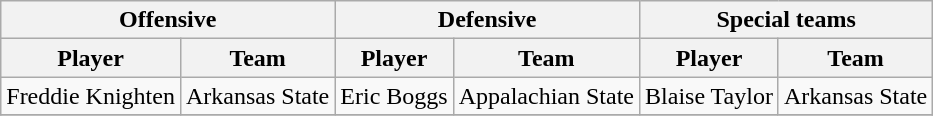<table class="wikitable">
<tr>
<th colspan="2">Offensive</th>
<th colspan="2">Defensive</th>
<th colspan="2">Special teams</th>
</tr>
<tr>
<th>Player</th>
<th>Team</th>
<th>Player</th>
<th>Team</th>
<th>Player</th>
<th>Team</th>
</tr>
<tr>
<td>Freddie Knighten</td>
<td>Arkansas State</td>
<td>Eric Boggs</td>
<td>Appalachian State</td>
<td>Blaise Taylor</td>
<td>Arkansas State</td>
</tr>
<tr>
</tr>
</table>
